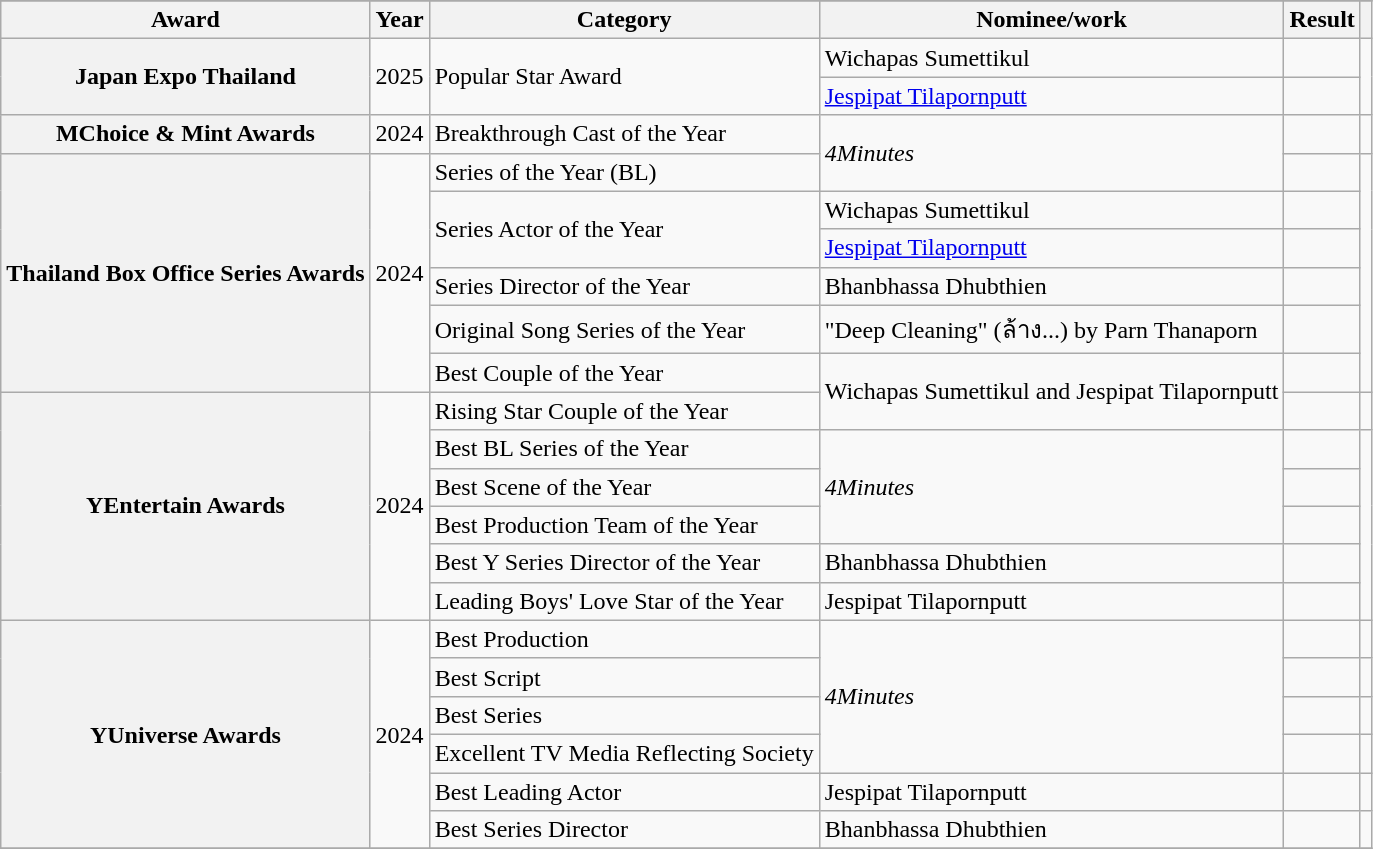<table class="wikitable sortable plainrowheaders">
<tr style="background:#ccc; text-align:center;">
</tr>
<tr>
<th scope="col">Award</th>
<th scope="col">Year</th>
<th scope="col">Category</th>
<th scope="col">Nominee/work</th>
<th scope="col">Result</th>
<th scope="col" class="unsortable"></th>
</tr>
<tr>
<th scope="row" rowspan=2>Japan Expo Thailand</th>
<td style="text-align:center;" rowspan=2>2025</td>
<td rowspan=2>Popular Star Award</td>
<td>Wichapas Sumettikul</td>
<td></td>
<td style="text-align:center;" rowspan=2></td>
</tr>
<tr>
<td><a href='#'>Jespipat Tilapornputt</a></td>
<td></td>
</tr>
<tr>
<th scope="row">MChoice & Mint Awards</th>
<td style="text-align:center;">2024</td>
<td>Breakthrough Cast of the Year</td>
<td rowspan=2><em>4Minutes</em></td>
<td></td>
<td style="text-align:center;"></td>
</tr>
<tr>
<th scope="row" rowspan=6>Thailand Box Office Series Awards</th>
<td style="text-align:center;" rowspan=6>2024</td>
<td>Series of the Year (BL)</td>
<td></td>
<td style="text-align:center;" rowspan=6></td>
</tr>
<tr>
<td rowspan=2>Series Actor of the Year</td>
<td>Wichapas Sumettikul</td>
<td></td>
</tr>
<tr>
<td><a href='#'>Jespipat Tilapornputt</a></td>
<td></td>
</tr>
<tr>
<td>Series Director of the Year</td>
<td>Bhanbhassa Dhubthien</td>
<td></td>
</tr>
<tr>
<td>Original Song Series of the Year</td>
<td>"Deep Cleaning" (ล้าง...) by Parn Thanaporn</td>
<td></td>
</tr>
<tr>
<td>Best Couple of the Year</td>
<td rowspan=2>Wichapas Sumettikul and Jespipat Tilapornputt</td>
<td></td>
</tr>
<tr>
<th scope="row" rowspan=6>YEntertain Awards</th>
<td style="text-align:center;" rowspan=6>2024</td>
<td>Rising Star Couple of the Year</td>
<td></td>
<td style="text-align:center;"></td>
</tr>
<tr>
<td>Best BL Series of the Year</td>
<td rowspan=3><em>4Minutes</em></td>
<td></td>
<td style="text-align:center;" rowspan=5></td>
</tr>
<tr>
<td>Best Scene of the Year</td>
<td></td>
</tr>
<tr>
<td>Best Production Team of the Year</td>
<td></td>
</tr>
<tr>
<td>Best Y Series Director of the Year</td>
<td>Bhanbhassa Dhubthien</td>
<td></td>
</tr>
<tr>
<td>Leading Boys' Love Star of the Year</td>
<td>Jespipat Tilapornputt</td>
<td></td>
</tr>
<tr>
<th scope="row" rowspan=6>YUniverse Awards</th>
<td style="text-align:center;" rowspan=6>2024</td>
<td>Best Production</td>
<td rowspan=4><em>4Minutes</em></td>
<td></td>
<td style="text-align:center;"></td>
</tr>
<tr>
<td>Best Script</td>
<td></td>
<td style="text-align:center;"></td>
</tr>
<tr>
<td>Best Series</td>
<td></td>
<td style="text-align:center;"></td>
</tr>
<tr>
<td>Excellent TV Media Reflecting Society</td>
<td></td>
<td style="text-align:center;"></td>
</tr>
<tr>
<td>Best Leading Actor</td>
<td>Jespipat Tilapornputt</td>
<td></td>
<td style="text-align:center;"></td>
</tr>
<tr>
<td>Best Series Director</td>
<td>Bhanbhassa Dhubthien</td>
<td></td>
<td style="text-align:center;"></td>
</tr>
<tr>
</tr>
</table>
